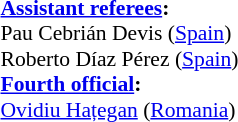<table width=50% style="font-size: 90%">
<tr>
<td><br><strong><a href='#'>Assistant referees</a>:</strong>
<br>Pau Cebrián Devis (<a href='#'>Spain</a>)
<br>Roberto Díaz Pérez (<a href='#'>Spain</a>)
<br><strong><a href='#'>Fourth official</a>:</strong>
<br><a href='#'>Ovidiu Hațegan</a> (<a href='#'>Romania</a>)</td>
</tr>
</table>
